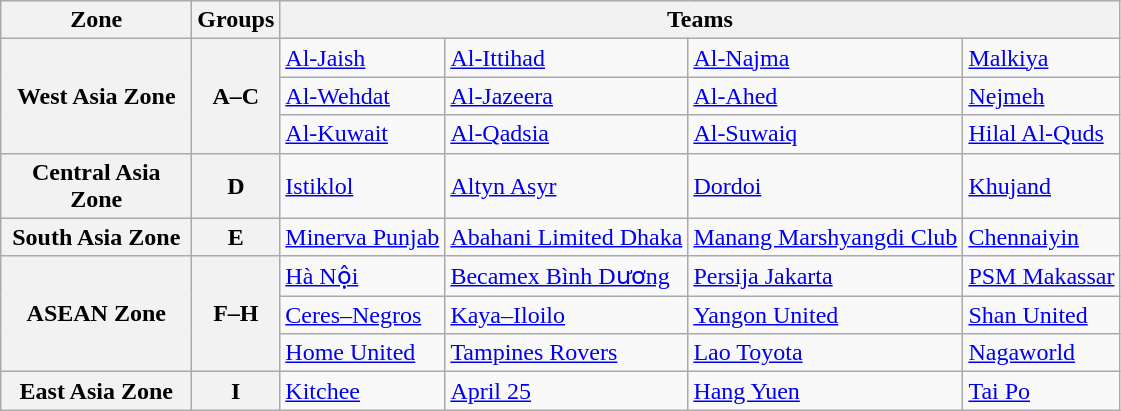<table class="wikitable">
<tr>
<th width=120>Zone</th>
<th>Groups</th>
<th colspan=4>Teams</th>
</tr>
<tr>
<th rowspan=3>West Asia Zone</th>
<th rowspan=3>A–C</th>
<td> <a href='#'>Al-Jaish</a></td>
<td> <a href='#'>Al-Ittihad</a></td>
<td> <a href='#'>Al-Najma</a></td>
<td> <a href='#'>Malkiya</a></td>
</tr>
<tr>
<td> <a href='#'>Al-Wehdat</a></td>
<td> <a href='#'>Al-Jazeera</a></td>
<td> <a href='#'>Al-Ahed</a></td>
<td> <a href='#'>Nejmeh</a></td>
</tr>
<tr>
<td> <a href='#'>Al-Kuwait</a></td>
<td> <a href='#'>Al-Qadsia</a></td>
<td> <a href='#'>Al-Suwaiq</a></td>
<td> <a href='#'>Hilal Al-Quds</a> </td>
</tr>
<tr>
<th>Central Asia Zone</th>
<th>D</th>
<td> <a href='#'>Istiklol</a></td>
<td> <a href='#'>Altyn Asyr</a></td>
<td> <a href='#'>Dordoi</a></td>
<td> <a href='#'>Khujand</a> </td>
</tr>
<tr>
<th>South Asia Zone</th>
<th>E</th>
<td> <a href='#'>Minerva Punjab</a></td>
<td> <a href='#'>Abahani Limited Dhaka</a></td>
<td> <a href='#'>Manang Marshyangdi Club</a></td>
<td> <a href='#'>Chennaiyin</a> </td>
</tr>
<tr>
<th rowspan=3>ASEAN Zone</th>
<th rowspan=3>F–H</th>
<td> <a href='#'>Hà Nội</a></td>
<td> <a href='#'>Becamex Bình Dương</a></td>
<td> <a href='#'>Persija Jakarta</a></td>
<td> <a href='#'>PSM Makassar</a></td>
</tr>
<tr>
<td> <a href='#'>Ceres–Negros</a></td>
<td> <a href='#'>Kaya–Iloilo</a></td>
<td> <a href='#'>Yangon United</a></td>
<td> <a href='#'>Shan United</a></td>
</tr>
<tr>
<td> <a href='#'>Home United</a></td>
<td> <a href='#'>Tampines Rovers</a></td>
<td> <a href='#'>Lao Toyota</a></td>
<td> <a href='#'>Nagaworld</a></td>
</tr>
<tr>
<th>East Asia Zone</th>
<th>I</th>
<td> <a href='#'>Kitchee</a></td>
<td> <a href='#'>April 25</a></td>
<td> <a href='#'>Hang Yuen</a></td>
<td> <a href='#'>Tai Po</a> </td>
</tr>
</table>
